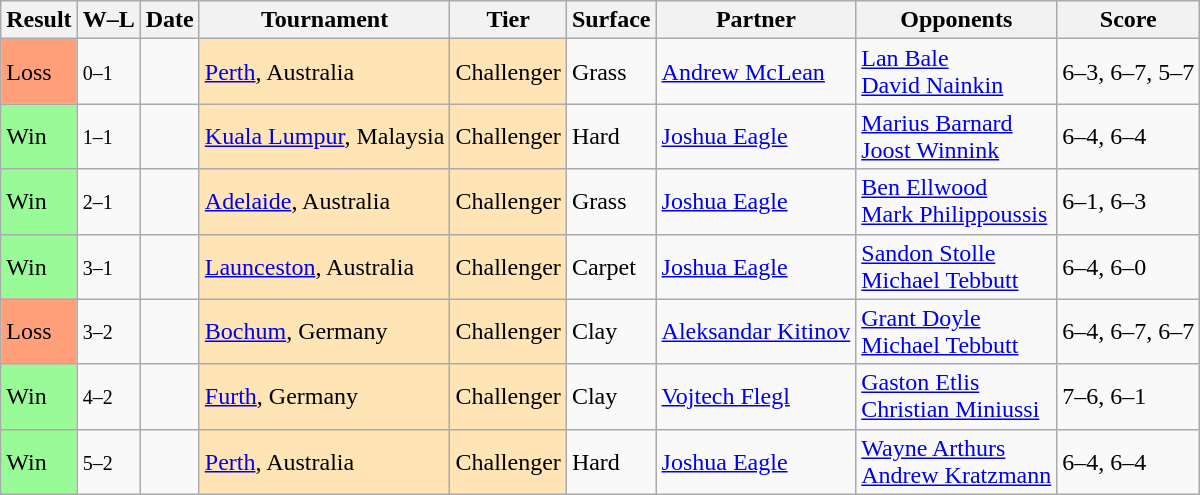<table class="sortable wikitable">
<tr>
<th>Result</th>
<th class="unsortable">W–L</th>
<th>Date</th>
<th>Tournament</th>
<th>Tier</th>
<th>Surface</th>
<th>Partner</th>
<th>Opponents</th>
<th class="unsortable">Score</th>
</tr>
<tr>
<td style="background:#ffa07a;">Loss</td>
<td><small>0–1</small></td>
<td></td>
<td style="background:moccasin;"><a href='#'>Perth</a>, Australia</td>
<td style="background:moccasin;">Challenger</td>
<td>Grass</td>
<td> <a href='#'>Andrew McLean</a></td>
<td> <a href='#'>Lan Bale</a> <br>  <a href='#'>David Nainkin</a></td>
<td>6–3, 6–7, 5–7</td>
</tr>
<tr>
<td style="background:#98fb98;">Win</td>
<td><small>1–1</small></td>
<td></td>
<td style="background:moccasin;"><a href='#'>Kuala Lumpur</a>, Malaysia</td>
<td style="background:moccasin;">Challenger</td>
<td>Hard</td>
<td> <a href='#'>Joshua Eagle</a></td>
<td> <a href='#'>Marius Barnard</a> <br>  <a href='#'>Joost Winnink</a></td>
<td>6–4, 6–4</td>
</tr>
<tr>
<td style="background:#98fb98;">Win</td>
<td><small>2–1</small></td>
<td></td>
<td style="background:moccasin;"><a href='#'>Adelaide</a>, Australia</td>
<td style="background:moccasin;">Challenger</td>
<td>Grass</td>
<td> <a href='#'>Joshua Eagle</a></td>
<td> <a href='#'>Ben Ellwood</a> <br>  <a href='#'>Mark Philippoussis</a></td>
<td>6–1, 6–3</td>
</tr>
<tr>
<td style="background:#98fb98;">Win</td>
<td><small>3–1</small></td>
<td></td>
<td style="background:moccasin;"><a href='#'>Launceston</a>, Australia</td>
<td style="background:moccasin;">Challenger</td>
<td>Carpet</td>
<td> <a href='#'>Joshua Eagle</a></td>
<td> <a href='#'>Sandon Stolle</a> <br>  <a href='#'>Michael Tebbutt</a></td>
<td>6–4, 6–0</td>
</tr>
<tr>
<td style="background:#ffa07a;">Loss</td>
<td><small>3–2</small></td>
<td></td>
<td style="background:moccasin;"><a href='#'>Bochum</a>, Germany</td>
<td style="background:moccasin;">Challenger</td>
<td>Clay</td>
<td> <a href='#'>Aleksandar Kitinov</a></td>
<td> <a href='#'>Grant Doyle</a> <br>  <a href='#'>Michael Tebbutt</a></td>
<td>6–4, 6–7, 6–7</td>
</tr>
<tr>
<td style="background:#98fb98;">Win</td>
<td><small>4–2</small></td>
<td></td>
<td style="background:moccasin;"><a href='#'>Furth</a>, Germany</td>
<td style="background:moccasin;">Challenger</td>
<td>Clay</td>
<td> <a href='#'>Vojtech Flegl</a></td>
<td> <a href='#'>Gaston Etlis</a> <br>  <a href='#'>Christian Miniussi</a></td>
<td>7–6, 6–1</td>
</tr>
<tr>
<td style="background:#98fb98;">Win</td>
<td><small>5–2</small></td>
<td></td>
<td style="background:moccasin;"><a href='#'>Perth</a>, Australia</td>
<td style="background:moccasin;">Challenger</td>
<td>Hard</td>
<td> <a href='#'>Joshua Eagle</a></td>
<td> <a href='#'>Wayne Arthurs</a> <br>  <a href='#'>Andrew Kratzmann</a></td>
<td>6–4, 6–4</td>
</tr>
</table>
